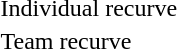<table>
<tr>
<td>Individual recurve</td>
<td></td>
<td></td>
<td></td>
</tr>
<tr>
<td>Team recurve</td>
<td></td>
<td></td>
<td></td>
</tr>
</table>
